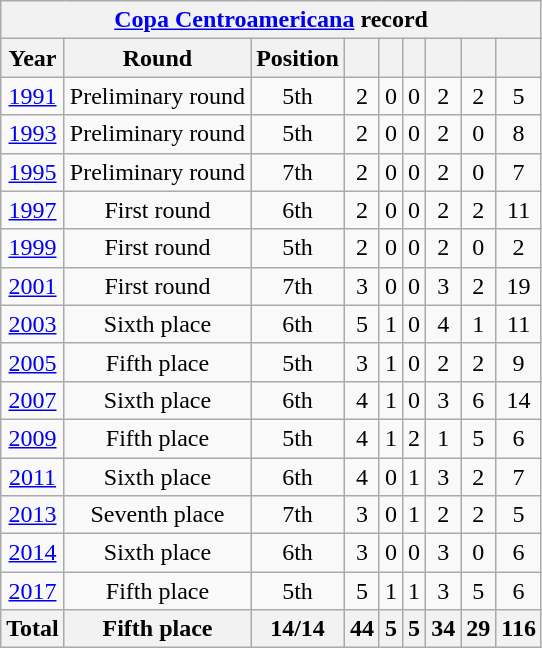<table class="wikitable" style="text-align: center;">
<tr>
<th colspan=10><a href='#'>Copa Centroamericana</a> record</th>
</tr>
<tr>
<th>Year</th>
<th>Round</th>
<th>Position</th>
<th></th>
<th></th>
<th></th>
<th></th>
<th></th>
<th></th>
</tr>
<tr>
<td> <a href='#'>1991</a></td>
<td>Preliminary round</td>
<td>5th</td>
<td>2</td>
<td>0</td>
<td>0</td>
<td>2</td>
<td>2</td>
<td>5</td>
</tr>
<tr>
<td> <a href='#'>1993</a></td>
<td>Preliminary round</td>
<td>5th</td>
<td>2</td>
<td>0</td>
<td>0</td>
<td>2</td>
<td>0</td>
<td>8</td>
</tr>
<tr>
<td> <a href='#'>1995</a></td>
<td>Preliminary round</td>
<td>7th</td>
<td>2</td>
<td>0</td>
<td>0</td>
<td>2</td>
<td>0</td>
<td>7</td>
</tr>
<tr>
<td> <a href='#'>1997</a></td>
<td>First round</td>
<td>6th</td>
<td>2</td>
<td>0</td>
<td>0</td>
<td>2</td>
<td>2</td>
<td>11</td>
</tr>
<tr>
<td> <a href='#'>1999</a></td>
<td>First round</td>
<td>5th</td>
<td>2</td>
<td>0</td>
<td>0</td>
<td>2</td>
<td>0</td>
<td>2</td>
</tr>
<tr>
<td> <a href='#'>2001</a></td>
<td>First round</td>
<td>7th</td>
<td>3</td>
<td>0</td>
<td>0</td>
<td>3</td>
<td>2</td>
<td>19</td>
</tr>
<tr>
<td> <a href='#'>2003</a></td>
<td>Sixth place</td>
<td>6th</td>
<td>5</td>
<td>1</td>
<td>0</td>
<td>4</td>
<td>1</td>
<td>11</td>
</tr>
<tr>
<td> <a href='#'>2005</a></td>
<td>Fifth place</td>
<td>5th</td>
<td>3</td>
<td>1</td>
<td>0</td>
<td>2</td>
<td>2</td>
<td>9</td>
</tr>
<tr>
<td> <a href='#'>2007</a></td>
<td>Sixth place</td>
<td>6th</td>
<td>4</td>
<td>1</td>
<td>0</td>
<td>3</td>
<td>6</td>
<td>14</td>
</tr>
<tr>
<td> <a href='#'>2009</a></td>
<td>Fifth place</td>
<td>5th</td>
<td>4</td>
<td>1</td>
<td>2</td>
<td>1</td>
<td>5</td>
<td>6</td>
</tr>
<tr>
<td> <a href='#'>2011</a></td>
<td>Sixth place</td>
<td>6th</td>
<td>4</td>
<td>0</td>
<td>1</td>
<td>3</td>
<td>2</td>
<td>7</td>
</tr>
<tr>
<td> <a href='#'>2013</a></td>
<td>Seventh place</td>
<td>7th</td>
<td>3</td>
<td>0</td>
<td>1</td>
<td>2</td>
<td>2</td>
<td>5</td>
</tr>
<tr>
<td> <a href='#'>2014</a></td>
<td>Sixth place</td>
<td>6th</td>
<td>3</td>
<td>0</td>
<td>0</td>
<td>3</td>
<td>0</td>
<td>6</td>
</tr>
<tr>
<td> <a href='#'>2017</a></td>
<td>Fifth place</td>
<td>5th</td>
<td>5</td>
<td>1</td>
<td>1</td>
<td>3</td>
<td>5</td>
<td>6</td>
</tr>
<tr>
<th>Total</th>
<th>Fifth place</th>
<th>14/14</th>
<th>44</th>
<th>5</th>
<th>5</th>
<th>34</th>
<th>29</th>
<th>116</th>
</tr>
</table>
